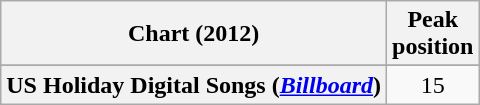<table class="wikitable sortable plainrowheaders" style="text-align:center">
<tr>
<th scope="col">Chart (2012)</th>
<th scope="col">Peak<br>position</th>
</tr>
<tr>
</tr>
<tr>
<th scope="row">US Holiday Digital Songs (<em><a href='#'>Billboard</a></em>)</th>
<td>15</td>
</tr>
</table>
